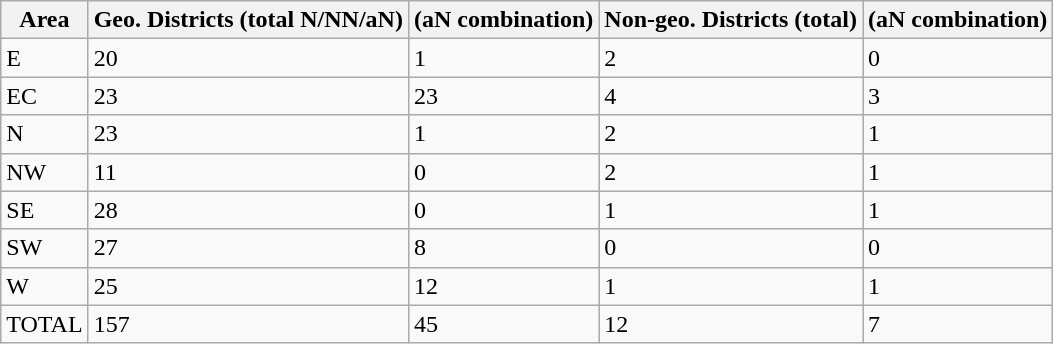<table class="wikitable">
<tr>
<th>Area</th>
<th>Geo. Districts (total N/NN/aN)</th>
<th>(aN combination)</th>
<th>Non-geo. Districts (total)</th>
<th>(aN combination)</th>
</tr>
<tr>
<td>E</td>
<td>20</td>
<td>1</td>
<td>2</td>
<td>0</td>
</tr>
<tr>
<td>EC</td>
<td>23</td>
<td>23</td>
<td>4</td>
<td>3</td>
</tr>
<tr>
<td>N</td>
<td>23</td>
<td>1</td>
<td>2</td>
<td>1</td>
</tr>
<tr>
<td>NW</td>
<td>11</td>
<td>0</td>
<td>2</td>
<td>1</td>
</tr>
<tr>
<td>SE</td>
<td>28</td>
<td>0</td>
<td>1</td>
<td>1</td>
</tr>
<tr>
<td>SW</td>
<td>27</td>
<td>8</td>
<td>0</td>
<td>0</td>
</tr>
<tr>
<td>W</td>
<td>25</td>
<td>12</td>
<td>1</td>
<td>1</td>
</tr>
<tr>
<td>TOTAL</td>
<td>157</td>
<td>45</td>
<td>12</td>
<td>7</td>
</tr>
</table>
